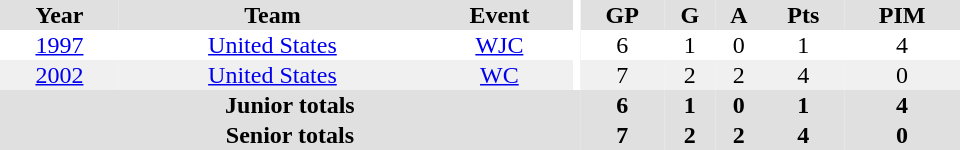<table border="0" cellpadding="1" cellspacing="0" ID="Table3" style="text-align:center; width:40em">
<tr bgcolor="#e0e0e0">
<th>Year</th>
<th>Team</th>
<th>Event</th>
<th rowspan="102" bgcolor="#ffffff"></th>
<th>GP</th>
<th>G</th>
<th>A</th>
<th>Pts</th>
<th>PIM</th>
</tr>
<tr>
<td><a href='#'>1997</a></td>
<td><a href='#'>United States</a></td>
<td><a href='#'>WJC</a></td>
<td>6</td>
<td>1</td>
<td>0</td>
<td>1</td>
<td>4</td>
</tr>
<tr bgcolor="#f0f0f0">
<td><a href='#'>2002</a></td>
<td><a href='#'>United States</a></td>
<td><a href='#'>WC</a></td>
<td>7</td>
<td>2</td>
<td>2</td>
<td>4</td>
<td>0</td>
</tr>
<tr bgcolor="#e0e0e0">
<th colspan="4">Junior totals</th>
<th>6</th>
<th>1</th>
<th>0</th>
<th>1</th>
<th>4</th>
</tr>
<tr bgcolor="#e0e0e0">
<th colspan="4">Senior totals</th>
<th>7</th>
<th>2</th>
<th>2</th>
<th>4</th>
<th>0</th>
</tr>
</table>
